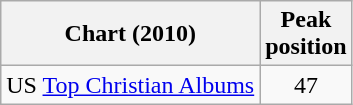<table class="wikitable sortable">
<tr>
<th>Chart (2010)</th>
<th>Peak<br>position</th>
</tr>
<tr>
<td>US <a href='#'>Top Christian Albums</a></td>
<td align="center">47</td>
</tr>
</table>
